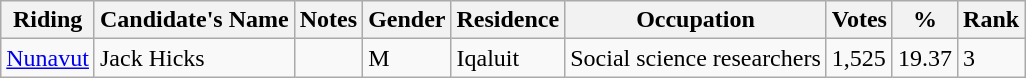<table class="wikitable">
<tr>
<th>Riding<br></th>
<th>Candidate's Name</th>
<th>Notes</th>
<th>Gender</th>
<th>Residence</th>
<th>Occupation</th>
<th>Votes</th>
<th>%</th>
<th>Rank</th>
</tr>
<tr>
<td><a href='#'>Nunavut</a></td>
<td>Jack Hicks</td>
<td></td>
<td>M</td>
<td>Iqaluit</td>
<td>Social science researchers</td>
<td>1,525</td>
<td>19.37</td>
<td>3</td>
</tr>
</table>
